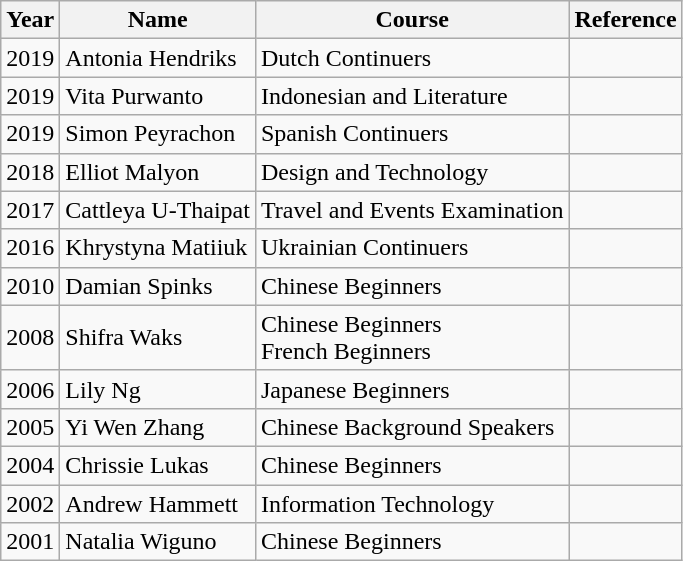<table class="wikitable">
<tr>
<th>Year</th>
<th>Name</th>
<th>Course</th>
<th>Reference</th>
</tr>
<tr>
<td>2019</td>
<td>Antonia Hendriks</td>
<td>Dutch Continuers</td>
<td></td>
</tr>
<tr>
<td>2019</td>
<td>Vita Purwanto</td>
<td>Indonesian and Literature</td>
<td></td>
</tr>
<tr>
<td>2019</td>
<td>Simon Peyrachon</td>
<td>Spanish Continuers</td>
<td></td>
</tr>
<tr>
<td>2018</td>
<td>Elliot Malyon</td>
<td>Design and Technology</td>
<td></td>
</tr>
<tr>
<td>2017</td>
<td>Cattleya U-Thaipat</td>
<td>Travel and Events Examination</td>
<td></td>
</tr>
<tr>
<td>2016</td>
<td>Khrystyna Matiiuk</td>
<td>Ukrainian Continuers</td>
<td></td>
</tr>
<tr>
<td>2010</td>
<td>Damian Spinks</td>
<td>Chinese Beginners</td>
<td></td>
</tr>
<tr>
<td>2008</td>
<td>Shifra Waks</td>
<td>Chinese Beginners<br>French Beginners</td>
<td></td>
</tr>
<tr>
<td>2006</td>
<td>Lily Ng</td>
<td>Japanese Beginners</td>
<td></td>
</tr>
<tr>
<td>2005</td>
<td>Yi Wen Zhang</td>
<td>Chinese Background Speakers</td>
<td></td>
</tr>
<tr>
<td>2004</td>
<td>Chrissie Lukas</td>
<td>Chinese Beginners</td>
<td></td>
</tr>
<tr>
<td>2002</td>
<td>Andrew Hammett</td>
<td>Information Technology</td>
<td></td>
</tr>
<tr>
<td>2001</td>
<td>Natalia Wiguno</td>
<td>Chinese Beginners</td>
<td></td>
</tr>
</table>
